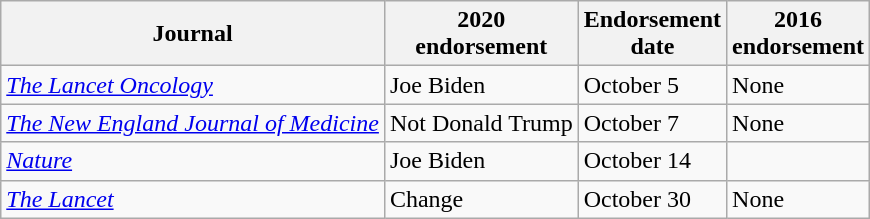<table class="wikitable sortable">
<tr>
<th>Journal</th>
<th>2020<br>endorsement</th>
<th>Endorsement<br>date</th>
<th>2016<br>endorsement</th>
</tr>
<tr>
<td><em><a href='#'>The Lancet Oncology</a></em></td>
<td data-sort-value="Biden" >Joe Biden</td>
<td data-sort-value="2020-10-05">October 5</td>
<td>None</td>
</tr>
<tr>
<td><em><a href='#'>The New England Journal of Medicine</a></em></td>
<td data-sort-value="Not Donald Trump" >Not Donald Trump</td>
<td data-sort-value="2020-10-07">October 7</td>
<td>None</td>
</tr>
<tr>
<td><em><a href='#'>Nature</a></em></td>
<td data-sort-value="Biden" >Joe Biden</td>
<td data-sort-value="2020-10-14">October 14</td>
<td></td>
</tr>
<tr>
<td><em><a href='#'>The Lancet</a></em></td>
<td data-sort-value="Change">Change</td>
<td data-sort-value="2020-10-30">October 30</td>
<td>None</td>
</tr>
</table>
